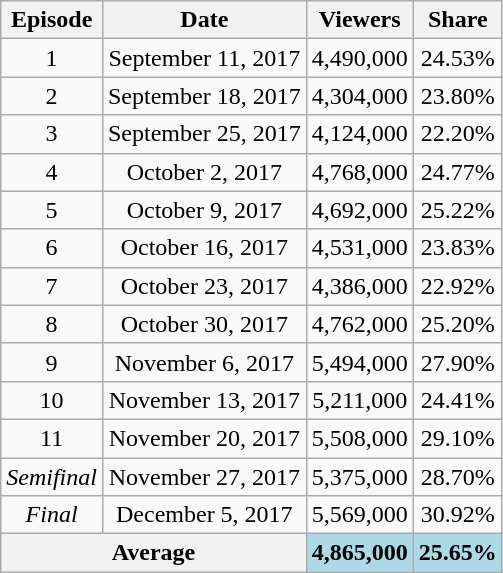<table class="wikitable" style="text-align:center;">
<tr>
<th>Episode</th>
<th>Date</th>
<th>Viewers</th>
<th>Share</th>
</tr>
<tr>
<td>1</td>
<td>September 11, 2017</td>
<td>4,490,000</td>
<td>24.53%</td>
</tr>
<tr>
<td>2</td>
<td>September 18, 2017</td>
<td>4,304,000</td>
<td>23.80%</td>
</tr>
<tr>
<td>3</td>
<td>September 25, 2017</td>
<td>4,124,000</td>
<td>22.20%</td>
</tr>
<tr>
<td>4</td>
<td>October 2, 2017</td>
<td>4,768,000</td>
<td>24.77%</td>
</tr>
<tr>
<td>5</td>
<td>October 9, 2017</td>
<td>4,692,000</td>
<td>25.22%</td>
</tr>
<tr>
<td>6</td>
<td>October 16, 2017</td>
<td>4,531,000</td>
<td>23.83%</td>
</tr>
<tr>
<td>7</td>
<td>October 23, 2017</td>
<td>4,386,000</td>
<td>22.92%</td>
</tr>
<tr>
<td>8</td>
<td>October 30, 2017</td>
<td>4,762,000</td>
<td>25.20%</td>
</tr>
<tr>
<td>9</td>
<td>November 6, 2017</td>
<td>5,494,000</td>
<td>27.90%</td>
</tr>
<tr>
<td>10</td>
<td>November 13, 2017</td>
<td>5,211,000</td>
<td>24.41%</td>
</tr>
<tr>
<td>11</td>
<td>November 20, 2017</td>
<td>5,508,000</td>
<td>29.10%</td>
</tr>
<tr>
<td><em>Semifinal</em></td>
<td>November 27, 2017</td>
<td>5,375,000</td>
<td>28.70%</td>
</tr>
<tr>
<td><em>Final</em></td>
<td>December 5, 2017</td>
<td>5,569,000</td>
<td>30.92%</td>
</tr>
<tr>
<th colspan="2">Average</th>
<td bgcolor="lightblue"><strong>4,865,000</strong></td>
<td bgcolor="lightblue"><strong>25.65%</strong></td>
</tr>
</table>
